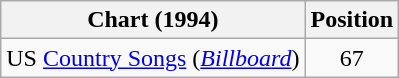<table class="wikitable sortable">
<tr>
<th scope="col">Chart (1994)</th>
<th scope="col">Position</th>
</tr>
<tr>
<td>US <a href='#'>Country Songs</a> (<em><a href='#'>Billboard</a></em>)</td>
<td align="center">67</td>
</tr>
</table>
